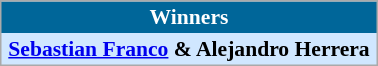<table align=center cellpadding="2" cellspacing="0" style="background: #f9f9f9; border: 1px #aaa solid; border-collapse: collapse; font-size: 90%;" width=20%>
<tr align=center bgcolor=#006699 style="color:white;">
<th width=100%><strong>Winners</strong></th>
</tr>
<tr align=center bgcolor=#D0E7FF>
<td align=center> <strong><a href='#'>Sebastian Franco</a> & Alejandro Herrera</strong></td>
</tr>
</table>
